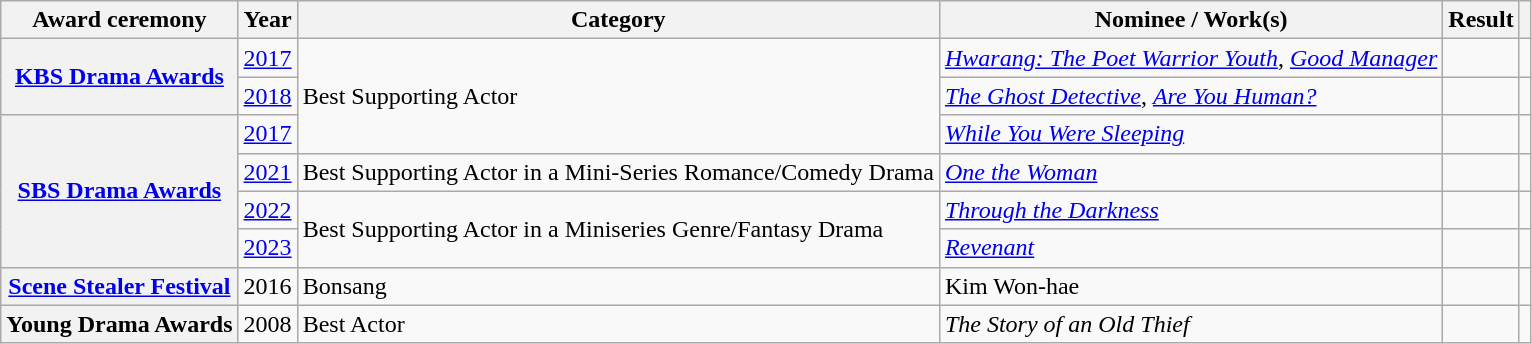<table class="wikitable plainrowheaders sortable">
<tr>
<th scope="col">Award ceremony</th>
<th scope="col">Year</th>
<th scope="col">Category</th>
<th scope="col">Nominee / Work(s)</th>
<th scope="col">Result</th>
<th scope="col" class="unsortable"></th>
</tr>
<tr>
<th scope="row" rowspan="2"><a href='#'>KBS Drama Awards</a></th>
<td style="text-align:center"><a href='#'>2017</a></td>
<td rowspan="3">Best Supporting Actor</td>
<td><em><a href='#'>Hwarang: The Poet Warrior Youth</a></em>, <em><a href='#'>Good Manager</a></em></td>
<td></td>
<td style="text-align:center"></td>
</tr>
<tr>
<td style="text-align:center"><a href='#'>2018</a></td>
<td><em><a href='#'>The Ghost Detective</a></em>, <em><a href='#'>Are You Human?</a></em></td>
<td></td>
<td style="text-align:center"></td>
</tr>
<tr>
<th scope="row" rowspan="4"><a href='#'>SBS Drama Awards</a></th>
<td style="text-align:center"><a href='#'>2017</a></td>
<td><em><a href='#'>While You Were Sleeping</a></em></td>
<td></td>
<td style="text-align:center"></td>
</tr>
<tr>
<td style="text-align:center"><a href='#'>2021</a></td>
<td>Best Supporting Actor in a Mini-Series Romance/Comedy Drama</td>
<td><em><a href='#'>One the Woman</a></em></td>
<td></td>
<td style="text-align:center"></td>
</tr>
<tr>
<td style="text-align:center"><a href='#'>2022</a></td>
<td rowspan=2>Best Supporting Actor in a Miniseries Genre/Fantasy Drama</td>
<td><em><a href='#'>Through the Darkness</a></em></td>
<td></td>
<td style="text-align:center"></td>
</tr>
<tr>
<td style="text-align:center"><a href='#'>2023</a></td>
<td><em><a href='#'>Revenant</a></em></td>
<td></td>
<td style="text-align:center"></td>
</tr>
<tr>
<th scope="row"><a href='#'>Scene Stealer Festival</a></th>
<td style="text-align:center">2016</td>
<td>Bonsang</td>
<td>Kim Won-hae</td>
<td></td>
<td style="text-align:center"></td>
</tr>
<tr>
<th scope="row">Young Drama Awards</th>
<td style="text-align:center">2008</td>
<td>Best Actor</td>
<td><em>The Story of an Old Thief</em></td>
<td></td>
<td style="text-align:center"></td>
</tr>
</table>
